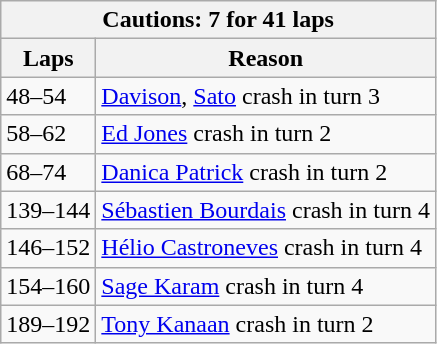<table class="wikitable">
<tr>
<th colspan=2>Cautions: 7 for 41 laps</th>
</tr>
<tr>
<th>Laps</th>
<th>Reason</th>
</tr>
<tr>
<td>48–54</td>
<td><a href='#'>Davison</a>, <a href='#'>Sato</a> crash in turn 3</td>
</tr>
<tr>
<td>58–62</td>
<td><a href='#'>Ed Jones</a> crash in turn 2</td>
</tr>
<tr>
<td>68–74</td>
<td><a href='#'>Danica Patrick</a> crash in turn 2</td>
</tr>
<tr>
<td>139–144</td>
<td><a href='#'>Sébastien Bourdais</a> crash in turn 4</td>
</tr>
<tr>
<td>146–152</td>
<td><a href='#'>Hélio Castroneves</a> crash in turn 4</td>
</tr>
<tr>
<td>154–160</td>
<td><a href='#'>Sage Karam</a> crash in turn 4</td>
</tr>
<tr>
<td>189–192</td>
<td><a href='#'>Tony Kanaan</a> crash in turn 2</td>
</tr>
</table>
